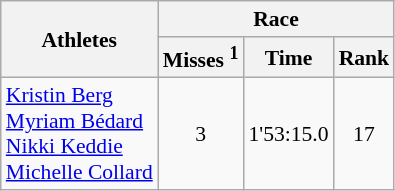<table class="wikitable" border="1" style="font-size:90%">
<tr>
<th rowspan=2>Athletes</th>
<th colspan=3>Race</th>
</tr>
<tr>
<th>Misses <sup>1</sup></th>
<th>Time</th>
<th>Rank</th>
</tr>
<tr>
<td><a href='#'>Kristin Berg</a><br><a href='#'>Myriam Bédard</a><br><a href='#'>Nikki Keddie</a><br><a href='#'>Michelle Collard</a></td>
<td align=center>3</td>
<td align=center>1'53:15.0</td>
<td align=center>17</td>
</tr>
</table>
